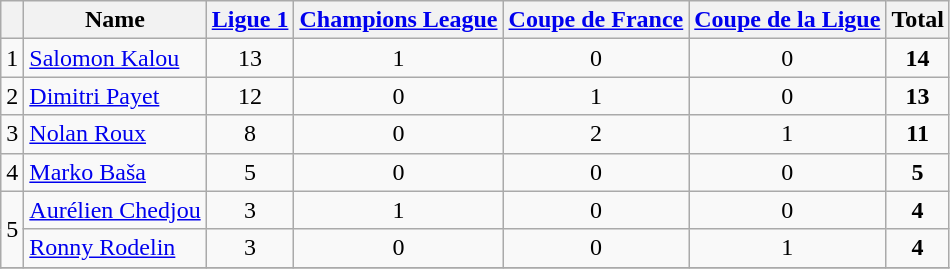<table class="wikitable" style="text-align:center;">
<tr>
<th></th>
<th>Name</th>
<th><a href='#'>Ligue 1</a></th>
<th><a href='#'>Champions League</a></th>
<th><a href='#'>Coupe de France</a></th>
<th><a href='#'>Coupe de la Ligue</a></th>
<th>Total</th>
</tr>
<tr>
<td rowspan=>1</td>
<td align=left> <a href='#'>Salomon Kalou</a></td>
<td>13</td>
<td>1</td>
<td>0</td>
<td>0</td>
<td><strong>14</strong></td>
</tr>
<tr>
<td rowspan=>2</td>
<td align=left> <a href='#'>Dimitri Payet</a></td>
<td>12</td>
<td>0</td>
<td>1</td>
<td>0</td>
<td><strong>13</strong></td>
</tr>
<tr>
<td rowspan=>3</td>
<td align=left> <a href='#'>Nolan Roux</a></td>
<td>8</td>
<td>0</td>
<td>2</td>
<td>1</td>
<td><strong>11</strong></td>
</tr>
<tr>
<td rowspan=>4</td>
<td align=left> <a href='#'>Marko Baša</a></td>
<td>5</td>
<td>0</td>
<td>0</td>
<td>0</td>
<td><strong>5</strong></td>
</tr>
<tr>
<td rowspan=2>5</td>
<td align=left> <a href='#'>Aurélien Chedjou</a></td>
<td>3</td>
<td>1</td>
<td>0</td>
<td>0</td>
<td><strong>4</strong></td>
</tr>
<tr>
<td align=left> <a href='#'>Ronny Rodelin</a></td>
<td>3</td>
<td>0</td>
<td>0</td>
<td>1</td>
<td><strong>4</strong></td>
</tr>
<tr>
</tr>
</table>
